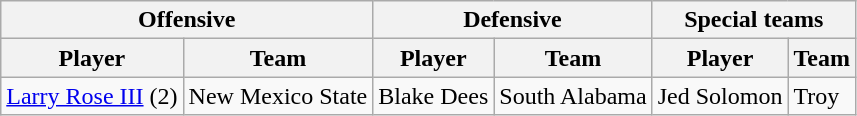<table class="wikitable">
<tr>
<th colspan="2">Offensive</th>
<th colspan="2">Defensive</th>
<th colspan="2">Special teams</th>
</tr>
<tr>
<th>Player</th>
<th>Team</th>
<th>Player</th>
<th>Team</th>
<th>Player</th>
<th>Team</th>
</tr>
<tr>
<td><a href='#'>Larry Rose III</a> (2)</td>
<td>New Mexico State</td>
<td>Blake Dees</td>
<td>South Alabama</td>
<td>Jed Solomon</td>
<td>Troy</td>
</tr>
</table>
